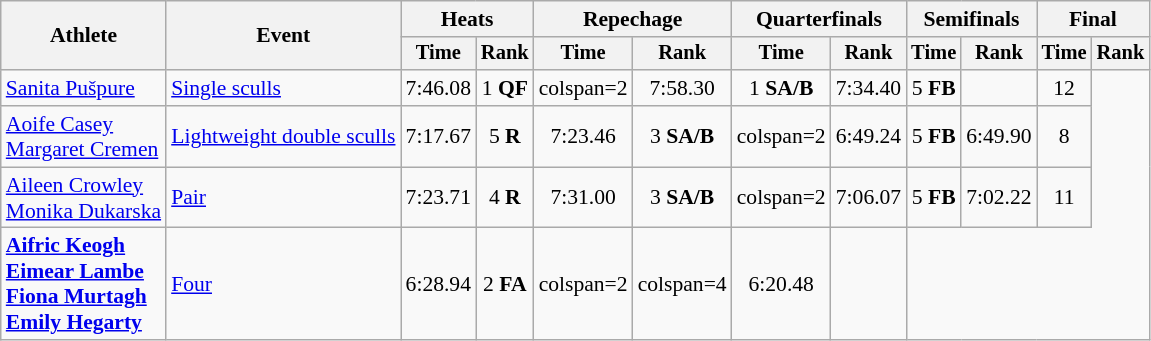<table class="wikitable" style="font-size:90%">
<tr>
<th rowspan="2">Athlete</th>
<th rowspan="2">Event</th>
<th colspan="2">Heats</th>
<th colspan="2">Repechage</th>
<th colspan="2">Quarterfinals</th>
<th colspan="2">Semifinals</th>
<th colspan="2">Final</th>
</tr>
<tr style="font-size:95%">
<th>Time</th>
<th>Rank</th>
<th>Time</th>
<th>Rank</th>
<th>Time</th>
<th>Rank</th>
<th>Time</th>
<th>Rank</th>
<th>Time</th>
<th>Rank</th>
</tr>
<tr align=center>
<td align=left><a href='#'>Sanita Pušpure</a></td>
<td align=left><a href='#'>Single sculls</a></td>
<td>7:46.08</td>
<td>1 <strong>QF</strong></td>
<td>colspan=2 </td>
<td>7:58.30</td>
<td>1 <strong>SA/B</strong></td>
<td>7:34.40</td>
<td>5 <strong>FB</strong></td>
<td></td>
<td>12</td>
</tr>
<tr align=center>
<td align=left><a href='#'>Aoife Casey</a><br><a href='#'>Margaret Cremen</a></td>
<td align=left><a href='#'>Lightweight double sculls</a></td>
<td>7:17.67</td>
<td>5 <strong>R</strong></td>
<td>7:23.46</td>
<td>3 <strong>SA/B</strong></td>
<td>colspan=2 </td>
<td>6:49.24</td>
<td>5 <strong>FB</strong></td>
<td>6:49.90</td>
<td>8</td>
</tr>
<tr align=center>
<td align=left><a href='#'>Aileen Crowley</a><br><a href='#'>Monika Dukarska</a></td>
<td align=left><a href='#'>Pair</a></td>
<td>7:23.71</td>
<td>4 <strong>R</strong></td>
<td>7:31.00</td>
<td>3 <strong>SA/B</strong></td>
<td>colspan=2 </td>
<td>7:06.07</td>
<td>5 <strong>FB</strong></td>
<td>7:02.22</td>
<td>11</td>
</tr>
<tr align=center>
<td align=left><strong><a href='#'>Aifric Keogh</a><br><a href='#'>Eimear Lambe</a><br><a href='#'>Fiona Murtagh</a><br><a href='#'>Emily Hegarty</a></strong></td>
<td align=left><a href='#'>Four</a></td>
<td>6:28.94</td>
<td>2 <strong>FA</strong></td>
<td>colspan=2 </td>
<td>colspan=4 </td>
<td>6:20.48</td>
<td></td>
</tr>
</table>
